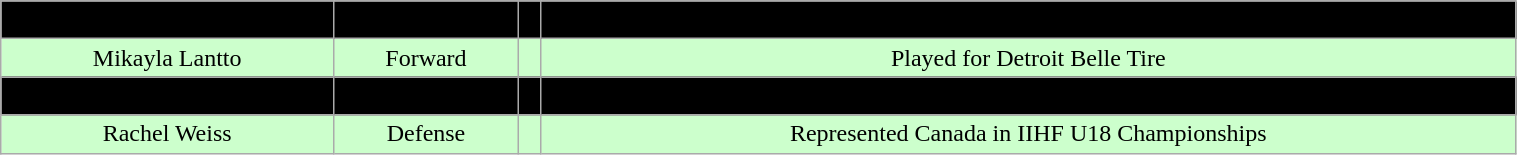<table class="wikitable" width="80%">
<tr align="center" bgcolor=" ">
<td>Julie Gough</td>
<td>Forward</td>
<td></td>
<td>Played for the Durham West Lightning</td>
</tr>
<tr align="center" bgcolor="#ccffcc">
<td>Mikayla Lantto</td>
<td>Forward</td>
<td></td>
<td>Played for Detroit Belle Tire</td>
</tr>
<tr align="center" bgcolor=" ">
<td>Mallory Uihlein</td>
<td>Defense</td>
<td></td>
<td>Represented USA in IIHF U18 Championships</td>
</tr>
<tr align="center" bgcolor="#ccffcc">
<td>Rachel Weiss</td>
<td>Defense</td>
<td></td>
<td>Represented Canada in IIHF U18 Championships</td>
</tr>
</table>
